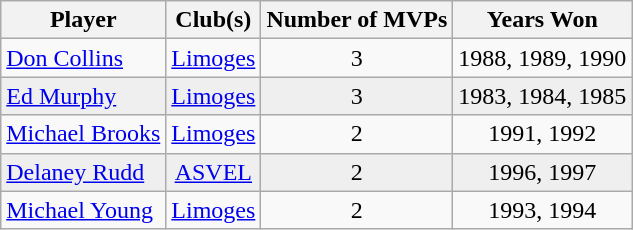<table class=wikitable>
<tr>
<th scope="col">Player</th>
<th scope="col">Club(s)</th>
<th scope="col">Number of MVPs</th>
<th scope="col">Years Won</th>
</tr>
<tr>
<td> <a href='#'>Don Collins</a></td>
<td align=center><a href='#'>Limoges</a></td>
<td align=center>3</td>
<td align=center>1988, 1989, 1990</td>
</tr>
<tr style="background:#EFEFEF">
<td> <a href='#'>Ed Murphy</a></td>
<td align=center><a href='#'>Limoges</a></td>
<td align=center>3</td>
<td align=center>1983, 1984, 1985</td>
</tr>
<tr>
<td> <a href='#'>Michael Brooks</a></td>
<td align=center><a href='#'>Limoges</a></td>
<td align=center>2</td>
<td align=center>1991, 1992</td>
</tr>
<tr style="background:#EFEFEF">
<td> <a href='#'>Delaney Rudd</a></td>
<td align=center><a href='#'>ASVEL</a></td>
<td align=center>2</td>
<td align=center>1996, 1997</td>
</tr>
<tr>
<td> <a href='#'>Michael Young</a></td>
<td align=center><a href='#'>Limoges</a></td>
<td align=center>2</td>
<td align=center>1993, 1994</td>
</tr>
</table>
